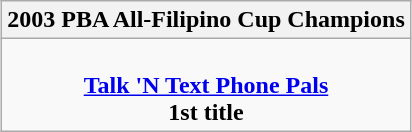<table class=wikitable style="text-align:center; margin:auto">
<tr>
<th>2003 PBA All-Filipino Cup Champions</th>
</tr>
<tr>
<td><br> <strong><a href='#'>Talk 'N Text Phone Pals</a></strong> <br> <strong>1st title</strong></td>
</tr>
</table>
